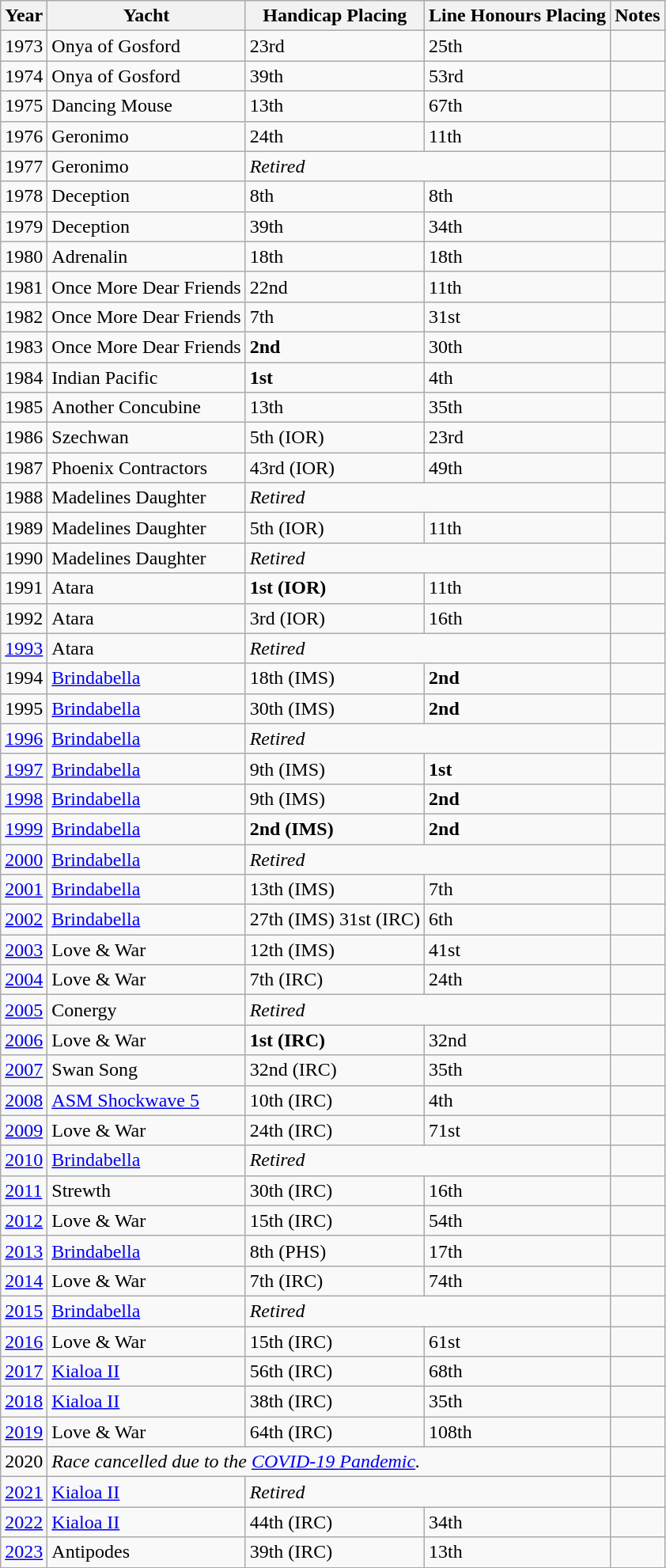<table class="wikitable">
<tr>
<th>Year</th>
<th>Yacht</th>
<th>Handicap Placing</th>
<th>Line Honours Placing</th>
<th>Notes</th>
</tr>
<tr>
<td>1973</td>
<td>Onya of Gosford</td>
<td>23rd</td>
<td>25th</td>
<td></td>
</tr>
<tr>
<td>1974</td>
<td>Onya of Gosford</td>
<td>39th</td>
<td>53rd</td>
<td></td>
</tr>
<tr>
<td>1975</td>
<td>Dancing Mouse</td>
<td>13th</td>
<td>67th</td>
<td></td>
</tr>
<tr>
<td>1976</td>
<td>Geronimo</td>
<td>24th</td>
<td>11th</td>
<td></td>
</tr>
<tr>
<td>1977</td>
<td>Geronimo</td>
<td colspan="2"><em>Retired</em></td>
<td></td>
</tr>
<tr>
<td>1978</td>
<td>Deception</td>
<td>8th</td>
<td>8th</td>
<td></td>
</tr>
<tr>
<td>1979</td>
<td>Deception</td>
<td>39th</td>
<td>34th</td>
<td></td>
</tr>
<tr>
<td>1980</td>
<td>Adrenalin</td>
<td>18th</td>
<td>18th</td>
<td></td>
</tr>
<tr>
<td>1981</td>
<td>Once More Dear Friends</td>
<td>22nd</td>
<td>11th</td>
<td></td>
</tr>
<tr>
<td>1982</td>
<td>Once More Dear Friends</td>
<td>7th</td>
<td>31st</td>
<td></td>
</tr>
<tr>
<td>1983</td>
<td>Once More Dear Friends</td>
<td><strong>2nd</strong></td>
<td>30th</td>
<td></td>
</tr>
<tr>
<td>1984</td>
<td>Indian Pacific</td>
<td><strong>1st</strong></td>
<td>4th</td>
<td></td>
</tr>
<tr>
<td>1985</td>
<td>Another Concubine</td>
<td>13th</td>
<td>35th</td>
<td></td>
</tr>
<tr>
<td>1986</td>
<td>Szechwan</td>
<td>5th (IOR)</td>
<td>23rd</td>
<td></td>
</tr>
<tr>
<td>1987</td>
<td>Phoenix Contractors</td>
<td>43rd (IOR)</td>
<td>49th</td>
<td></td>
</tr>
<tr>
<td>1988</td>
<td>Madelines Daughter</td>
<td colspan="2"><em>Retired</em></td>
<td></td>
</tr>
<tr>
<td>1989</td>
<td>Madelines Daughter</td>
<td>5th (IOR)</td>
<td>11th</td>
<td></td>
</tr>
<tr>
<td>1990</td>
<td>Madelines Daughter</td>
<td colspan="2"><em>Retired</em></td>
<td></td>
</tr>
<tr>
<td>1991</td>
<td>Atara</td>
<td><strong>1st (IOR)</strong></td>
<td>11th</td>
<td></td>
</tr>
<tr>
<td>1992</td>
<td>Atara</td>
<td>3rd (IOR)</td>
<td>16th</td>
<td></td>
</tr>
<tr>
<td><a href='#'>1993</a></td>
<td>Atara</td>
<td colspan="2"><em>Retired</em></td>
<td></td>
</tr>
<tr>
<td>1994</td>
<td><a href='#'>Brindabella</a></td>
<td>18th (IMS)</td>
<td><strong>2nd</strong></td>
<td></td>
</tr>
<tr>
<td>1995</td>
<td><a href='#'>Brindabella</a></td>
<td>30th (IMS)</td>
<td><strong>2nd</strong></td>
<td></td>
</tr>
<tr>
<td><a href='#'>1996</a></td>
<td><a href='#'>Brindabella</a></td>
<td colspan="2"><em>Retired</em></td>
<td></td>
</tr>
<tr>
<td><a href='#'>1997</a></td>
<td><a href='#'>Brindabella</a></td>
<td>9th (IMS)</td>
<td><strong>1st</strong></td>
<td></td>
</tr>
<tr>
<td><a href='#'>1998</a></td>
<td><a href='#'>Brindabella</a></td>
<td>9th (IMS)</td>
<td><strong>2nd</strong></td>
<td></td>
</tr>
<tr>
<td><a href='#'>1999</a></td>
<td><a href='#'>Brindabella</a></td>
<td><strong>2nd (IMS)</strong></td>
<td><strong>2nd</strong></td>
<td></td>
</tr>
<tr>
<td><a href='#'>2000</a></td>
<td><a href='#'>Brindabella</a></td>
<td colspan="2"><em>Retired</em></td>
<td></td>
</tr>
<tr>
<td><a href='#'>2001</a></td>
<td><a href='#'>Brindabella</a></td>
<td>13th (IMS)</td>
<td>7th</td>
<td></td>
</tr>
<tr>
<td><a href='#'>2002</a></td>
<td><a href='#'>Brindabella</a></td>
<td>27th (IMS) 31st (IRC)</td>
<td>6th</td>
<td></td>
</tr>
<tr>
<td><a href='#'>2003</a></td>
<td>Love & War</td>
<td>12th (IMS)</td>
<td>41st</td>
<td></td>
</tr>
<tr>
<td><a href='#'>2004</a></td>
<td>Love & War</td>
<td>7th (IRC)</td>
<td>24th</td>
<td></td>
</tr>
<tr>
<td><a href='#'>2005</a></td>
<td>Conergy</td>
<td colspan="2"><em>Retired</em></td>
<td></td>
</tr>
<tr>
<td><a href='#'>2006</a></td>
<td>Love & War</td>
<td><strong>1st (IRC)</strong></td>
<td>32nd</td>
<td></td>
</tr>
<tr>
<td><a href='#'>2007</a></td>
<td>Swan Song</td>
<td>32nd (IRC)</td>
<td>35th</td>
<td></td>
</tr>
<tr>
<td><a href='#'>2008</a></td>
<td><a href='#'>ASM Shockwave 5</a></td>
<td>10th (IRC)</td>
<td>4th</td>
<td></td>
</tr>
<tr>
<td><a href='#'>2009</a></td>
<td>Love & War</td>
<td>24th (IRC)</td>
<td>71st</td>
<td></td>
</tr>
<tr>
<td><a href='#'>2010</a></td>
<td><a href='#'>Brindabella</a></td>
<td colspan="2"><em>Retired</em></td>
<td></td>
</tr>
<tr>
<td><a href='#'>2011</a></td>
<td>Strewth</td>
<td>30th (IRC)</td>
<td>16th</td>
<td></td>
</tr>
<tr>
<td><a href='#'>2012</a></td>
<td>Love & War</td>
<td>15th (IRC)</td>
<td>54th</td>
<td></td>
</tr>
<tr>
<td><a href='#'>2013</a></td>
<td><a href='#'>Brindabella</a></td>
<td>8th (PHS)</td>
<td>17th</td>
<td></td>
</tr>
<tr>
<td><a href='#'>2014</a></td>
<td>Love & War</td>
<td>7th (IRC)</td>
<td>74th</td>
<td></td>
</tr>
<tr>
<td><a href='#'>2015</a></td>
<td><a href='#'>Brindabella</a></td>
<td colspan="2"><em>Retired</em></td>
<td></td>
</tr>
<tr>
<td><a href='#'>2016</a></td>
<td>Love & War</td>
<td>15th (IRC)</td>
<td>61st</td>
<td></td>
</tr>
<tr>
<td><a href='#'>2017</a></td>
<td><a href='#'>Kialoa II</a></td>
<td>56th (IRC)</td>
<td>68th</td>
<td></td>
</tr>
<tr>
<td><a href='#'>2018</a></td>
<td><a href='#'>Kialoa II</a></td>
<td>38th (IRC)</td>
<td>35th</td>
<td></td>
</tr>
<tr>
<td><a href='#'>2019</a></td>
<td>Love & War</td>
<td>64th (IRC)</td>
<td>108th</td>
<td></td>
</tr>
<tr>
<td>2020</td>
<td colspan="3"><em>Race cancelled due to the <a href='#'>COVID-19 Pandemic</a>.</em></td>
<td></td>
</tr>
<tr>
<td><a href='#'>2021</a></td>
<td><a href='#'>Kialoa II</a></td>
<td colspan="2"><em>Retired</em></td>
<td></td>
</tr>
<tr>
<td><a href='#'>2022</a></td>
<td><a href='#'>Kialoa II</a></td>
<td>44th (IRC)</td>
<td>34th</td>
<td></td>
</tr>
<tr>
<td><a href='#'>2023</a></td>
<td>Antipodes</td>
<td>39th (IRC)</td>
<td>13th</td>
<td></td>
</tr>
</table>
